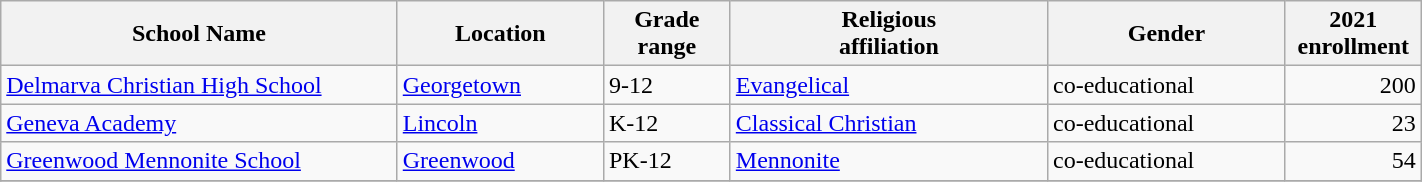<table class="wikitable sortable" style="width:75%;">
<tr>
<th width=25%>School Name</th>
<th width=13%>Location</th>
<th width=8%>Grade<br>range</th>
<th width=20%>Religious<br>affiliation</th>
<th width=15%>Gender</th>
<th width=8%>2021<br>enrollment</th>
</tr>
<tr>
<td><a href='#'>Delmarva Christian High School</a></td>
<td><a href='#'>Georgetown</a></td>
<td>9-12</td>
<td><a href='#'>Evangelical</a></td>
<td>co-educational</td>
<td align="right">200</td>
</tr>
<tr>
<td><a href='#'>Geneva Academy</a></td>
<td><a href='#'>Lincoln</a></td>
<td>K-12</td>
<td><a href='#'>Classical Christian</a></td>
<td>co-educational</td>
<td align="right">23</td>
</tr>
<tr>
<td><a href='#'>Greenwood Mennonite School</a></td>
<td><a href='#'>Greenwood</a></td>
<td>PK-12</td>
<td><a href='#'>Mennonite</a></td>
<td>co-educational</td>
<td align="right">54</td>
</tr>
<tr>
</tr>
</table>
